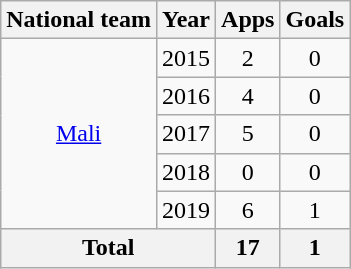<table class="wikitable" style="text-align:center">
<tr>
<th>National team</th>
<th>Year</th>
<th>Apps</th>
<th>Goals</th>
</tr>
<tr>
<td rowspan="5"><a href='#'>Mali</a></td>
<td>2015</td>
<td>2</td>
<td>0</td>
</tr>
<tr>
<td>2016</td>
<td>4</td>
<td>0</td>
</tr>
<tr>
<td>2017</td>
<td>5</td>
<td>0</td>
</tr>
<tr>
<td>2018</td>
<td>0</td>
<td>0</td>
</tr>
<tr>
<td>2019</td>
<td>6</td>
<td>1</td>
</tr>
<tr>
<th colspan="2">Total</th>
<th>17</th>
<th>1</th>
</tr>
</table>
